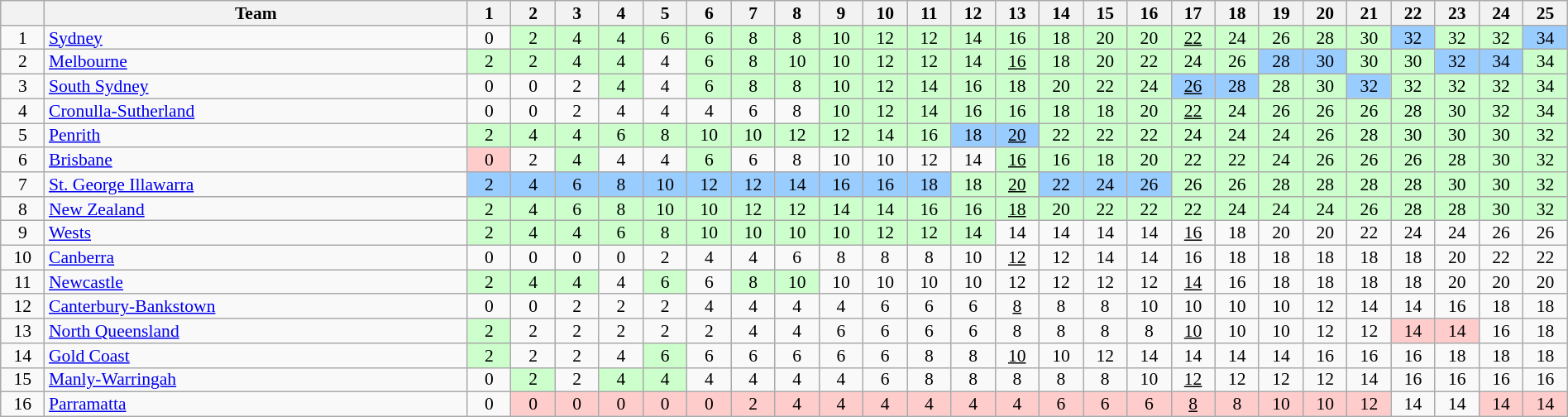<table class="wikitable" style="text-align:center; line-height: 90%; font-size:90%;" width=100%>
<tr>
<th width=20 abbr="Position"></th>
<th width=250>Team</th>
<th width=20 abbr="Round 1">1</th>
<th width=20 abbr="Round 2">2</th>
<th width=20 abbr="Round 3">3</th>
<th width=20 abbr="Round 4">4</th>
<th width=20 abbr="Round 5">5</th>
<th width=20 abbr="Round 6">6</th>
<th width=20 abbr="Round 7">7</th>
<th width=20 abbr="Round 8">8</th>
<th width=20 abbr="Round 9">9</th>
<th width=20 abbr="Round 10">10</th>
<th width=20 abbr="Round 11">11</th>
<th width=20 abbr="Round 12">12</th>
<th width=20 abbr="Round 13">13</th>
<th width=20 abbr="Round 14">14</th>
<th width=20 abbr="Round 15">15</th>
<th width=20 abbr="Round 16">16</th>
<th width=20 abbr="Round 17">17</th>
<th width=20 abbr="Round 18">18</th>
<th width=20 abbr="Round 19">19</th>
<th width=20 abbr="Round 20">20</th>
<th width=20 abbr="Round 21">21</th>
<th width=20 abbr="Round 22">22</th>
<th width=20 abbr="Round 23">23</th>
<th width=20 abbr="Round 24">24</th>
<th width=20 abbr="Round 25">25</th>
</tr>
<tr>
<td>1</td>
<td style="text-align:left;"> <a href='#'>Sydney</a></td>
<td>0</td>
<td style="background: #ccffcc;">2</td>
<td style="background: #ccffcc;">4</td>
<td style="background: #ccffcc;">4</td>
<td style="background: #ccffcc;">6</td>
<td style="background: #ccffcc;">6</td>
<td style="background: #ccffcc;">8</td>
<td style="background: #ccffcc;">8</td>
<td style="background: #ccffcc;">10</td>
<td style="background: #ccffcc;">12</td>
<td style="background: #ccffcc;">12</td>
<td style="background: #ccffcc;">14</td>
<td style="background: #ccffcc;">16</td>
<td style="background: #ccffcc;">18</td>
<td style="background: #ccffcc;">20</td>
<td style="background: #ccffcc;">20</td>
<td style="background: #ccffcc;"><u>22</u></td>
<td style="background: #ccffcc;">24</td>
<td style="background: #ccffcc;">26</td>
<td style="background: #ccffcc;">28</td>
<td style="background: #ccffcc;">30</td>
<td style="background: #99ccff;">32</td>
<td style="background: #ccffcc;">32</td>
<td style="background: #ccffcc;">32</td>
<td style="background: #99ccff;">34</td>
</tr>
<tr>
<td>2</td>
<td style="text-align:left;"> <a href='#'>Melbourne</a></td>
<td style="background: #ccffcc;">2</td>
<td style="background: #ccffcc;">2</td>
<td style="background: #ccffcc;">4</td>
<td style="background: #ccffcc;">4</td>
<td>4</td>
<td style="background: #ccffcc;">6</td>
<td style="background: #ccffcc;">8</td>
<td style="background: #ccffcc;">10</td>
<td style="background: #ccffcc;">10</td>
<td style="background: #ccffcc;">12</td>
<td style="background: #ccffcc;">12</td>
<td style="background: #ccffcc;">14</td>
<td style="background: #ccffcc;"><u>16</u></td>
<td style="background: #ccffcc;">18</td>
<td style="background: #ccffcc;">20</td>
<td style="background: #ccffcc;">22</td>
<td style="background: #ccffcc;">24</td>
<td style="background: #ccffcc;">26</td>
<td style="background: #99ccff;">28</td>
<td style="background: #99ccff;">30</td>
<td style="background: #ccffcc;">30</td>
<td style="background: #ccffcc;">30</td>
<td style="background: #99ccff;">32</td>
<td style="background: #99ccff;">34</td>
<td style="background: #ccffcc;">34</td>
</tr>
<tr>
<td>3</td>
<td style="text-align:left;"> <a href='#'>South Sydney</a></td>
<td>0</td>
<td>0</td>
<td>2</td>
<td style="background: #ccffcc;">4</td>
<td>4</td>
<td style="background: #ccffcc;">6</td>
<td style="background: #ccffcc;">8</td>
<td style="background: #ccffcc;">8</td>
<td style="background: #ccffcc;">10</td>
<td style="background: #ccffcc;">12</td>
<td style="background: #ccffcc;">14</td>
<td style="background: #ccffcc;">16</td>
<td style="background: #ccffcc;">18</td>
<td style="background: #ccffcc;">20</td>
<td style="background: #ccffcc;">22</td>
<td style="background: #ccffcc;">24</td>
<td style="background: #99ccff;"><u>26</u></td>
<td style="background: #99ccff;">28</td>
<td style="background: #ccffcc;">28</td>
<td style="background: #ccffcc;">30</td>
<td style="background: #99ccff;">32</td>
<td style="background: #ccffcc;">32</td>
<td style="background: #ccffcc;">32</td>
<td style="background: #ccffcc;">32</td>
<td style="background: #ccffcc;">34</td>
</tr>
<tr>
<td>4</td>
<td style="text-align:left;"> <a href='#'>Cronulla-Sutherland</a></td>
<td>0</td>
<td>0</td>
<td>2</td>
<td>4</td>
<td>4</td>
<td>4</td>
<td>6</td>
<td>8</td>
<td style="background: #ccffcc;">10</td>
<td style="background: #ccffcc;">12</td>
<td style="background: #ccffcc;">14</td>
<td style="background: #ccffcc;">16</td>
<td style="background: #ccffcc;">16</td>
<td style="background: #ccffcc;">18</td>
<td style="background: #ccffcc;">18</td>
<td style="background: #ccffcc;">20</td>
<td style="background: #ccffcc;"><u>22</u></td>
<td style="background: #ccffcc;">24</td>
<td style="background: #ccffcc;">26</td>
<td style="background: #ccffcc;">26</td>
<td style="background: #ccffcc;">26</td>
<td style="background: #ccffcc;">28</td>
<td style="background: #ccffcc;">30</td>
<td style="background: #ccffcc;">32</td>
<td style="background: #ccffcc;">34</td>
</tr>
<tr>
<td>5</td>
<td style="text-align:left;"> <a href='#'>Penrith</a></td>
<td style="background: #ccffcc;">2</td>
<td style="background: #ccffcc;">4</td>
<td style="background: #ccffcc;">4</td>
<td style="background: #ccffcc;">6</td>
<td style="background: #ccffcc;">8</td>
<td style="background: #ccffcc;">10</td>
<td style="background: #ccffcc;">10</td>
<td style="background: #ccffcc;">12</td>
<td style="background: #ccffcc;">12</td>
<td style="background: #ccffcc;">14</td>
<td style="background: #ccffcc;">16</td>
<td style="background: #99ccff;">18</td>
<td style="background: #99ccff;"><u>20</u></td>
<td style="background: #ccffcc;">22</td>
<td style="background: #ccffcc;">22</td>
<td style="background: #ccffcc;">22</td>
<td style="background: #ccffcc;">24</td>
<td style="background: #ccffcc;">24</td>
<td style="background: #ccffcc;">24</td>
<td style="background: #ccffcc;">26</td>
<td style="background: #ccffcc;">28</td>
<td style="background: #ccffcc;">30</td>
<td style="background: #ccffcc;">30</td>
<td style="background: #ccffcc;">30</td>
<td style="background: #ccffcc;">32</td>
</tr>
<tr>
<td>6</td>
<td style="text-align:left;"> <a href='#'>Brisbane</a></td>
<td style="background: #ffcccc;">0</td>
<td>2</td>
<td style="background: #ccffcc;">4</td>
<td>4</td>
<td>4</td>
<td style="background: #ccffcc;">6</td>
<td>6</td>
<td>8</td>
<td>10</td>
<td>10</td>
<td>12</td>
<td>14</td>
<td style="background: #ccffcc;"><u>16</u></td>
<td style="background: #ccffcc;">16</td>
<td style="background: #ccffcc;">18</td>
<td style="background: #ccffcc;">20</td>
<td style="background: #ccffcc;">22</td>
<td style="background: #ccffcc;">22</td>
<td style="background: #ccffcc;">24</td>
<td style="background: #ccffcc;">26</td>
<td style="background: #ccffcc;">26</td>
<td style="background: #ccffcc;">26</td>
<td style="background: #ccffcc;">28</td>
<td style="background: #ccffcc;">30</td>
<td style="background: #ccffcc;">32</td>
</tr>
<tr>
<td>7</td>
<td style="text-align:left;"> <a href='#'>St. George Illawarra</a></td>
<td style="background: #99ccff;">2</td>
<td style="background: #99ccff;">4</td>
<td style="background: #99ccff;">6</td>
<td style="background: #99ccff;">8</td>
<td style="background: #99ccff;">10</td>
<td style="background: #99ccff;">12</td>
<td style="background: #99ccff;">12</td>
<td style="background: #99ccff;">14</td>
<td style="background: #99ccff;">16</td>
<td style="background: #99ccff;">16</td>
<td style="background: #99ccff;">18</td>
<td style="background: #ccffcc;">18</td>
<td style="background: #ccffcc;"><u>20</u></td>
<td style="background: #99ccff;">22</td>
<td style="background: #99ccff;">24</td>
<td style="background: #99ccff;">26</td>
<td style="background: #ccffcc;">26</td>
<td style="background: #ccffcc;">26</td>
<td style="background: #ccffcc;">28</td>
<td style="background: #ccffcc;">28</td>
<td style="background: #ccffcc;">28</td>
<td style="background: #ccffcc;">28</td>
<td style="background: #ccffcc;">30</td>
<td style="background: #ccffcc;">30</td>
<td style="background: #ccffcc;">32</td>
</tr>
<tr>
<td>8</td>
<td style="text-align:left;"> <a href='#'>New Zealand</a></td>
<td style="background: #ccffcc;">2</td>
<td style="background: #ccffcc;">4</td>
<td style="background: #ccffcc;">6</td>
<td style="background: #ccffcc;">8</td>
<td style="background: #ccffcc;">10</td>
<td style="background: #ccffcc;">10</td>
<td style="background: #ccffcc;">12</td>
<td style="background: #ccffcc;">12</td>
<td style="background: #ccffcc;">14</td>
<td style="background: #ccffcc;">14</td>
<td style="background: #ccffcc;">16</td>
<td style="background: #ccffcc;">16</td>
<td style="background: #ccffcc;"><u>18</u></td>
<td style="background: #ccffcc;">20</td>
<td style="background: #ccffcc;">22</td>
<td style="background: #ccffcc;">22</td>
<td style="background: #ccffcc;">22</td>
<td style="background: #ccffcc;">24</td>
<td style="background: #ccffcc;">24</td>
<td style="background: #ccffcc;">24</td>
<td style="background: #ccffcc;">26</td>
<td style="background: #ccffcc;">28</td>
<td style="background: #ccffcc;">28</td>
<td style="background: #ccffcc;">30</td>
<td style="background: #ccffcc;">32</td>
</tr>
<tr>
<td>9</td>
<td style="text-align:left;"> <a href='#'>Wests</a></td>
<td style="background: #ccffcc;">2</td>
<td style="background: #ccffcc;">4</td>
<td style="background: #ccffcc;">4</td>
<td style="background: #ccffcc;">6</td>
<td style="background: #ccffcc;">8</td>
<td style="background: #ccffcc;">10</td>
<td style="background: #ccffcc;">10</td>
<td style="background: #ccffcc;">10</td>
<td style="background: #ccffcc;">10</td>
<td style="background: #ccffcc;">12</td>
<td style="background: #ccffcc;">12</td>
<td style="background: #ccffcc;">14</td>
<td>14</td>
<td>14</td>
<td>14</td>
<td>14</td>
<td><u>16</u></td>
<td>18</td>
<td>20</td>
<td>20</td>
<td>22</td>
<td>24</td>
<td>24</td>
<td>26</td>
<td>26</td>
</tr>
<tr>
<td>10</td>
<td style="text-align:left;"> <a href='#'>Canberra</a></td>
<td>0</td>
<td>0</td>
<td>0</td>
<td>0</td>
<td>2</td>
<td>4</td>
<td>4</td>
<td>6</td>
<td>8</td>
<td>8</td>
<td>8</td>
<td>10</td>
<td><u>12</u></td>
<td>12</td>
<td>14</td>
<td>14</td>
<td>16</td>
<td>18</td>
<td>18</td>
<td>18</td>
<td>18</td>
<td>18</td>
<td>20</td>
<td>22</td>
<td>22</td>
</tr>
<tr>
<td>11</td>
<td style="text-align:left;"> <a href='#'>Newcastle</a></td>
<td style="background: #ccffcc;">2</td>
<td style="background: #ccffcc;">4</td>
<td style="background: #ccffcc;">4</td>
<td>4</td>
<td style="background: #ccffcc;">6</td>
<td>6</td>
<td style="background: #ccffcc;">8</td>
<td style="background: #ccffcc;">10</td>
<td>10</td>
<td>10</td>
<td>10</td>
<td>10</td>
<td>12</td>
<td>12</td>
<td>12</td>
<td>12</td>
<td><u>14</u></td>
<td>16</td>
<td>18</td>
<td>18</td>
<td>18</td>
<td>18</td>
<td>20</td>
<td>20</td>
<td>20</td>
</tr>
<tr>
<td>12</td>
<td style="text-align:left;"> <a href='#'>Canterbury-Bankstown</a></td>
<td>0</td>
<td>0</td>
<td>2</td>
<td>2</td>
<td>2</td>
<td>4</td>
<td>4</td>
<td>4</td>
<td>4</td>
<td>6</td>
<td>6</td>
<td>6</td>
<td><u>8</u></td>
<td>8</td>
<td>8</td>
<td>10</td>
<td>10</td>
<td>10</td>
<td>10</td>
<td>12</td>
<td>14</td>
<td>14</td>
<td>16</td>
<td>18</td>
<td>18</td>
</tr>
<tr>
<td>13</td>
<td style="text-align:left;"> <a href='#'>North Queensland</a></td>
<td style="background: #ccffcc;">2</td>
<td>2</td>
<td>2</td>
<td>2</td>
<td>2</td>
<td>2</td>
<td>4</td>
<td>4</td>
<td>6</td>
<td>6</td>
<td>6</td>
<td>6</td>
<td>8</td>
<td>8</td>
<td>8</td>
<td>8</td>
<td><u>10</u></td>
<td>10</td>
<td>10</td>
<td>12</td>
<td>12</td>
<td style="background: #ffcccc;">14</td>
<td style="background: #ffcccc;">14</td>
<td>16</td>
<td>18</td>
</tr>
<tr>
<td>14</td>
<td style="text-align:left;"> <a href='#'>Gold Coast</a></td>
<td style="background: #ccffcc;">2</td>
<td>2</td>
<td>2</td>
<td>4</td>
<td style="background: #ccffcc;">6</td>
<td>6</td>
<td>6</td>
<td>6</td>
<td>6</td>
<td>6</td>
<td>8</td>
<td>8</td>
<td><u>10</u></td>
<td>10</td>
<td>12</td>
<td>14</td>
<td>14</td>
<td>14</td>
<td>14</td>
<td>16</td>
<td>16</td>
<td>16</td>
<td>18</td>
<td>18</td>
<td>18</td>
</tr>
<tr>
<td>15</td>
<td style="text-align:left;"> <a href='#'>Manly-Warringah</a></td>
<td>0</td>
<td style="background: #ccffcc;">2</td>
<td>2</td>
<td style="background: #ccffcc;">4</td>
<td style="background: #ccffcc;">4</td>
<td>4</td>
<td>4</td>
<td>4</td>
<td>4</td>
<td>6</td>
<td>8</td>
<td>8</td>
<td>8</td>
<td>8</td>
<td>8</td>
<td>10</td>
<td><u>12</u></td>
<td>12</td>
<td>12</td>
<td>12</td>
<td>14</td>
<td>16</td>
<td>16</td>
<td>16</td>
<td>16</td>
</tr>
<tr>
<td>16</td>
<td style="text-align:left;"> <a href='#'>Parramatta</a></td>
<td>0</td>
<td style="background: #ffcccc;">0</td>
<td style="background: #ffcccc;">0</td>
<td style="background: #ffcccc;">0</td>
<td style="background: #ffcccc;">0</td>
<td style="background: #ffcccc;">0</td>
<td style="background: #ffcccc;">2</td>
<td style="background: #ffcccc;">4</td>
<td style="background: #ffcccc;">4</td>
<td style="background: #ffcccc;">4</td>
<td style="background: #ffcccc;">4</td>
<td style="background: #ffcccc;">4</td>
<td style="background: #ffcccc;">4</td>
<td style="background: #ffcccc;">6</td>
<td style="background: #ffcccc;">6</td>
<td style="background: #ffcccc;">6</td>
<td style="background: #ffcccc;"><u>8</u></td>
<td style="background: #ffcccc;">8</td>
<td style="background: #ffcccc;">10</td>
<td style="background: #ffcccc;">10</td>
<td style="background: #ffcccc;">12</td>
<td>14</td>
<td>14</td>
<td style="background: #ffcccc;">14</td>
<td style="background: #ffcccc;">14</td>
</tr>
</table>
